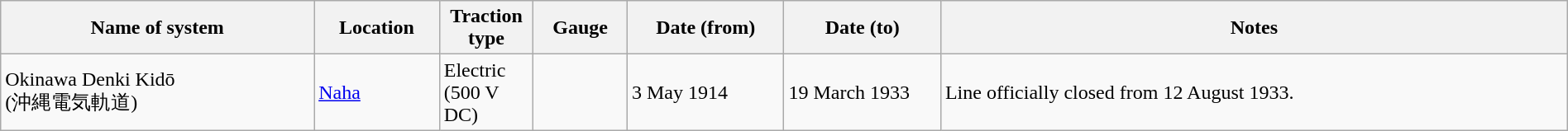<table class="wikitable" width=100%>
<tr>
<th width="20%">Name of system</th>
<th width="08%">Location</th>
<th width="06%">Traction<br>type</th>
<th width="06%">Gauge</th>
<th width="10%">Date (from)</th>
<th width="10%">Date (to)</th>
<th width="40%">Notes</th>
</tr>
<tr>
<td>Okinawa Denki Kidō<br>(沖縄電気軌道)</td>
<td><a href='#'>Naha</a></td>
<td>Electric<br>(500 V DC)</td>
<td></td>
<td>3 May 1914</td>
<td>19 March 1933</td>
<td>Line officially closed from 12 August 1933.<br></td>
</tr>
</table>
